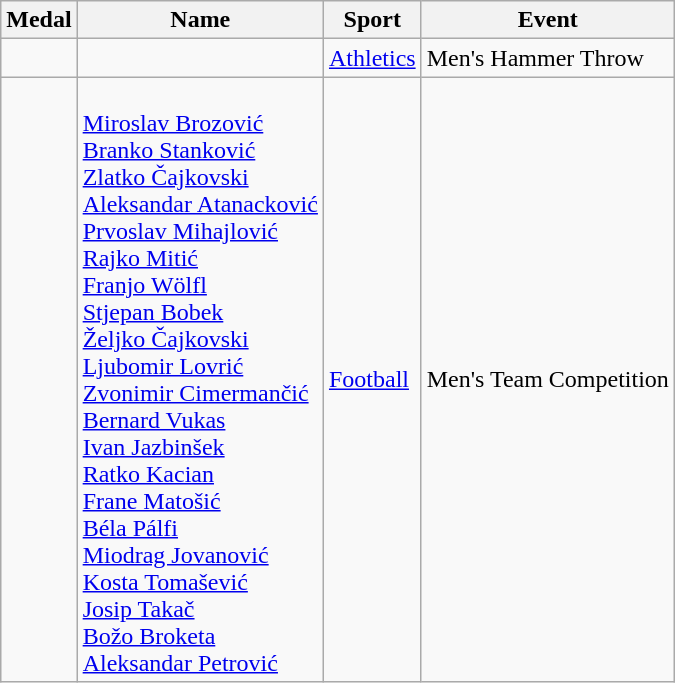<table class="wikitable sortable">
<tr>
<th>Medal</th>
<th>Name</th>
<th>Sport</th>
<th>Event</th>
</tr>
<tr>
<td></td>
<td></td>
<td><a href='#'>Athletics</a></td>
<td>Men's Hammer Throw</td>
</tr>
<tr>
<td></td>
<td> <br><a href='#'>Miroslav Brozović</a> <br><a href='#'>Branko Stanković</a> <br><a href='#'>Zlatko Čajkovski</a> <br><a href='#'>Aleksandar Atanacković</a> <br><a href='#'>Prvoslav Mihajlović</a> <br><a href='#'>Rajko Mitić</a> <br><a href='#'>Franjo Wölfl</a> <br><a href='#'>Stjepan Bobek</a> <br><a href='#'>Željko Čajkovski</a> <br><a href='#'>Ljubomir Lovrić</a> <br><a href='#'>Zvonimir Cimermančić</a> <br><a href='#'>Bernard Vukas</a> <br><a href='#'>Ivan Jazbinšek</a> <br><a href='#'>Ratko Kacian</a> <br><a href='#'>Frane Matošić</a> <br><a href='#'>Béla Pálfi</a> <br><a href='#'>Miodrag Jovanović</a> <br><a href='#'>Kosta Tomašević</a> <br><a href='#'>Josip Takač</a> <br><a href='#'>Božo Broketa</a> <br><a href='#'>Aleksandar Petrović</a></td>
<td><a href='#'>Football</a></td>
<td>Men's Team Competition</td>
</tr>
</table>
